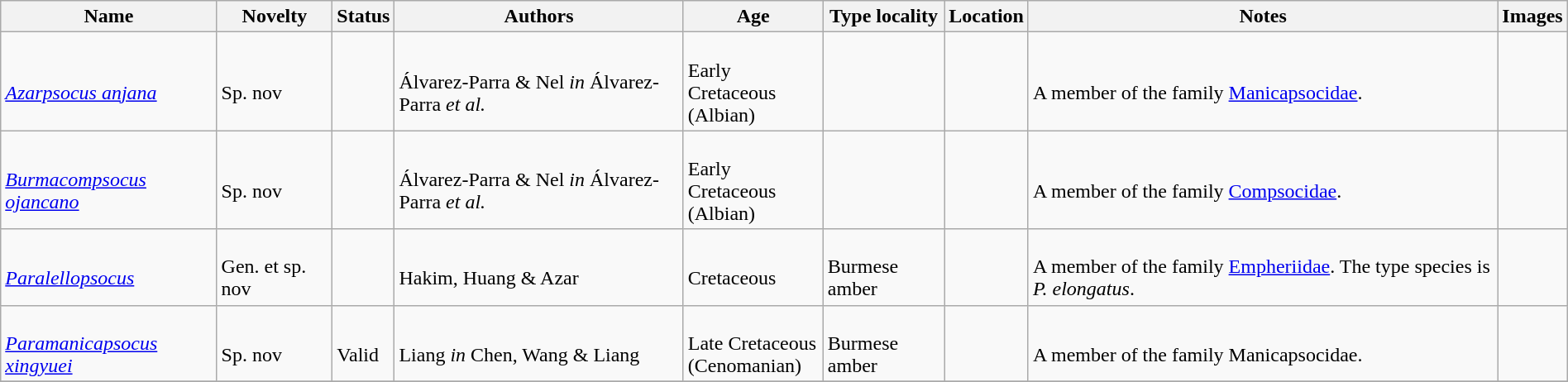<table class="wikitable sortable" align="center" width="100%">
<tr>
<th>Name</th>
<th>Novelty</th>
<th>Status</th>
<th>Authors</th>
<th>Age</th>
<th>Type locality</th>
<th>Location</th>
<th>Notes</th>
<th>Images</th>
</tr>
<tr>
<td><br><em><a href='#'>Azarpsocus anjana</a></em></td>
<td><br>Sp. nov</td>
<td></td>
<td><br>Álvarez-Parra & Nel <em>in</em> Álvarez-Parra <em>et al.</em></td>
<td><br>Early Cretaceous<br> (Albian)</td>
<td></td>
<td><br></td>
<td><br>A member of the family <a href='#'>Manicapsocidae</a>.</td>
<td></td>
</tr>
<tr>
<td><br><em><a href='#'>Burmacompsocus ojancano</a></em></td>
<td><br>Sp. nov</td>
<td></td>
<td><br>Álvarez-Parra & Nel <em>in</em> Álvarez-Parra <em>et al.</em></td>
<td><br>Early Cretaceous<br> (Albian)</td>
<td></td>
<td><br></td>
<td><br>A member of the family <a href='#'>Compsocidae</a>.</td>
<td></td>
</tr>
<tr>
<td><br><em><a href='#'>Paralellopsocus</a></em></td>
<td><br>Gen. et sp. nov</td>
<td></td>
<td><br>Hakim, Huang & Azar</td>
<td><br>Cretaceous</td>
<td><br>Burmese amber</td>
<td><br></td>
<td><br>A member of the family <a href='#'>Empheriidae</a>. The type species is <em>P. elongatus</em>.</td>
<td></td>
</tr>
<tr>
<td><br><em><a href='#'>Paramanicapsocus xingyuei</a></em></td>
<td><br>Sp. nov</td>
<td><br>Valid</td>
<td><br>Liang <em>in</em> Chen, Wang & Liang</td>
<td><br>Late Cretaceous<br> (Cenomanian)</td>
<td><br>Burmese amber</td>
<td><br></td>
<td><br>A member of the family Manicapsocidae.</td>
<td></td>
</tr>
<tr>
</tr>
</table>
